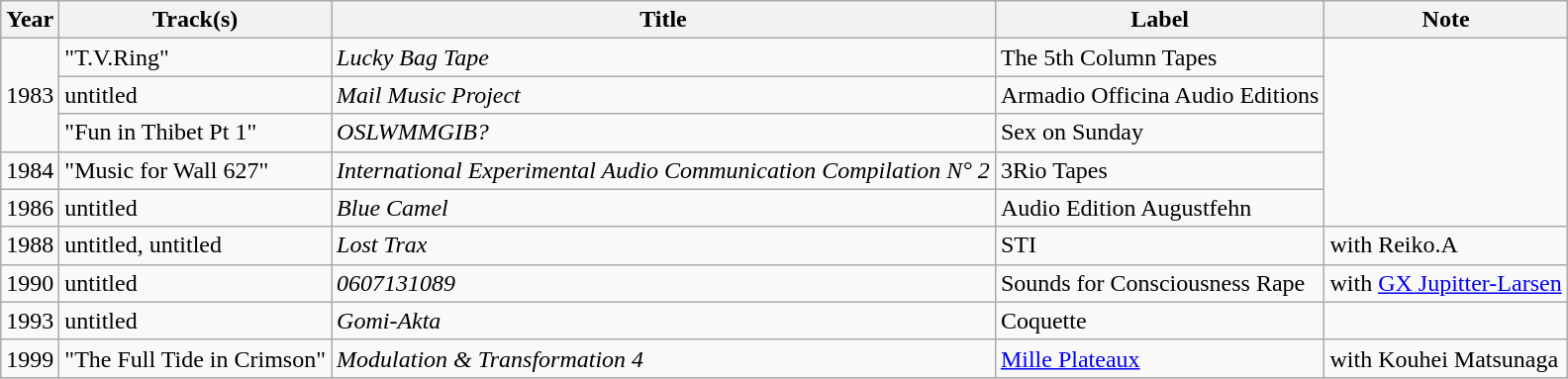<table class="wikitable">
<tr>
<th>Year</th>
<th>Track(s)</th>
<th>Title</th>
<th>Label</th>
<th>Note</th>
</tr>
<tr>
<td rowspan="3">1983</td>
<td>"T.V.Ring"</td>
<td><em>Lucky Bag Tape</em></td>
<td>The 5th Column Tapes</td>
<td rowspan="5"></td>
</tr>
<tr>
<td>untitled</td>
<td><em>Mail Music Project</em></td>
<td>Armadio Officina Audio Editions</td>
</tr>
<tr>
<td>"Fun in Thibet Pt 1"</td>
<td><em>OSLWMMGIB?</em></td>
<td>Sex on Sunday</td>
</tr>
<tr>
<td>1984</td>
<td>"Music for Wall 627"</td>
<td><em>International Experimental Audio Communication Compilation N° 2</em></td>
<td>3Rio Tapes</td>
</tr>
<tr>
<td>1986</td>
<td>untitled</td>
<td><em>Blue Camel</em></td>
<td>Audio Edition Augustfehn</td>
</tr>
<tr>
<td>1988</td>
<td>untitled, untitled</td>
<td><em>Lost Trax</em></td>
<td>STI</td>
<td>with Reiko.A</td>
</tr>
<tr>
<td>1990</td>
<td>untitled</td>
<td><em>0607131089</em></td>
<td>Sounds for Consciousness Rape</td>
<td>with <a href='#'>GX Jupitter-Larsen</a></td>
</tr>
<tr>
<td>1993</td>
<td>untitled</td>
<td><em>Gomi-Akta</em></td>
<td>Coquette</td>
<td></td>
</tr>
<tr>
<td>1999</td>
<td>"The Full Tide in Crimson"</td>
<td><em>Modulation & Transformation 4</em></td>
<td><a href='#'>Mille Plateaux</a></td>
<td>with Kouhei Matsunaga</td>
</tr>
</table>
